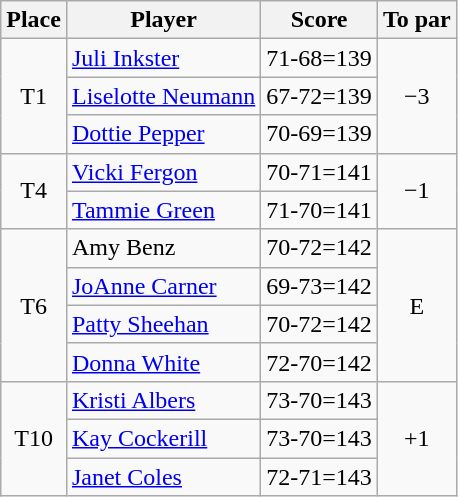<table class=wikitable style="text-align:center">
<tr>
<th>Place</th>
<th>Player</th>
<th>Score</th>
<th>To par</th>
</tr>
<tr>
<td rowspan=3>T1</td>
<td align=left> <a href='#'>Juli Inkster</a></td>
<td>71-68=139</td>
<td rowspan=3>−3</td>
</tr>
<tr>
<td align=left> <a href='#'>Liselotte Neumann</a></td>
<td>67-72=139</td>
</tr>
<tr>
<td align=left> <a href='#'>Dottie Pepper</a></td>
<td>70-69=139</td>
</tr>
<tr>
<td rowspan=2>T4</td>
<td align=left> <a href='#'>Vicki Fergon</a></td>
<td>70-71=141</td>
<td rowspan=2>−1</td>
</tr>
<tr>
<td align=left> <a href='#'>Tammie Green</a></td>
<td>71-70=141</td>
</tr>
<tr>
<td rowspan=4>T6</td>
<td align=left> Amy Benz</td>
<td>70-72=142</td>
<td rowspan=4>E</td>
</tr>
<tr>
<td align=left> <a href='#'>JoAnne Carner</a></td>
<td>69-73=142</td>
</tr>
<tr>
<td align=left> <a href='#'>Patty Sheehan</a></td>
<td>70-72=142</td>
</tr>
<tr>
<td align=left> <a href='#'>Donna White</a></td>
<td>72-70=142</td>
</tr>
<tr>
<td rowspan=3>T10</td>
<td align=left> <a href='#'>Kristi Albers</a></td>
<td>73-70=143</td>
<td rowspan=3>+1</td>
</tr>
<tr>
<td align=left> <a href='#'>Kay Cockerill</a></td>
<td>73-70=143</td>
</tr>
<tr>
<td align=left> <a href='#'>Janet Coles</a></td>
<td>72-71=143</td>
</tr>
</table>
